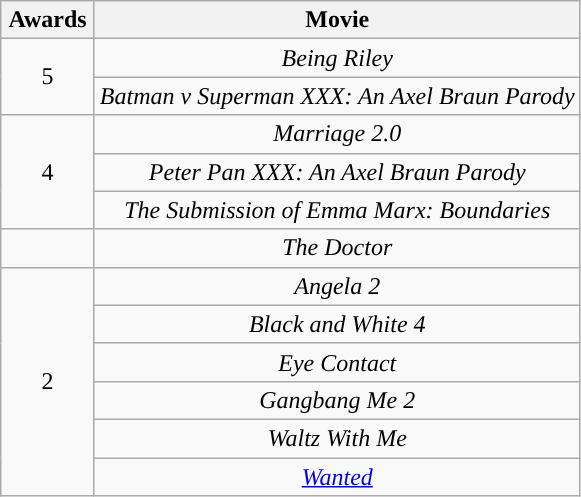<table class="wikitable" style="text-align: center">
<tr>
<th scope="col" width="55">Awards</th>
<th scope="col" align="center">Movie</th>
</tr>
<tr>
<td rowspan=2 style="text-align:center">5</td>
<td><em>Being Riley</em></td>
</tr>
<tr>
<td><em>Batman v Superman XXX: An Axel Braun Parody</em></td>
</tr>
<tr>
<td rowspan=3 style="text-align:center">4</td>
<td><em>Marriage 2.0</em></td>
</tr>
<tr>
<td><em>Peter Pan XXX: An Axel Braun Parody</em></td>
</tr>
<tr>
<td><em>The Submission of Emma Marx: Boundaries</em></td>
</tr>
<tr>
<td></td>
<td><em>The Doctor</em></td>
</tr>
<tr>
<td rowspan=6 style="text-align:center">2</td>
<td><em>Angela 2</em></td>
</tr>
<tr>
<td><em>Black and White 4</em></td>
</tr>
<tr>
<td><em>Eye Contact</em></td>
</tr>
<tr>
<td><em>Gangbang Me 2</em></td>
</tr>
<tr>
<td><em>Waltz With Me</em></td>
</tr>
<tr>
<td><em><a href='#'>Wanted</a></em></td>
</tr>
</table>
